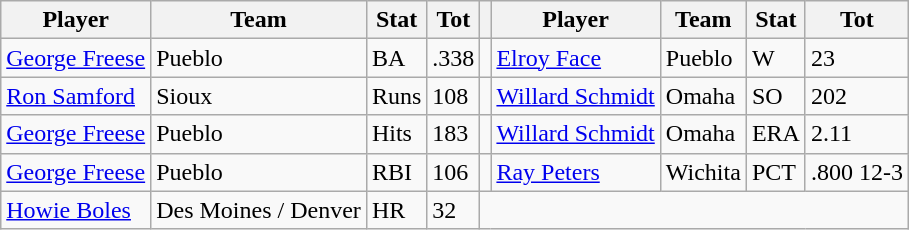<table class="wikitable">
<tr>
<th>Player</th>
<th>Team</th>
<th>Stat</th>
<th>Tot</th>
<th></th>
<th>Player</th>
<th>Team</th>
<th>Stat</th>
<th>Tot</th>
</tr>
<tr>
<td><a href='#'>George Freese</a></td>
<td>Pueblo</td>
<td>BA</td>
<td>.338</td>
<td></td>
<td><a href='#'>Elroy Face</a></td>
<td>Pueblo</td>
<td>W</td>
<td>23</td>
</tr>
<tr>
<td><a href='#'>Ron Samford</a></td>
<td>Sioux</td>
<td>Runs</td>
<td>108</td>
<td></td>
<td><a href='#'>Willard Schmidt</a></td>
<td>Omaha</td>
<td>SO</td>
<td>202</td>
</tr>
<tr>
<td><a href='#'>George Freese</a></td>
<td>Pueblo</td>
<td>Hits</td>
<td>183</td>
<td></td>
<td><a href='#'>Willard Schmidt</a></td>
<td>Omaha</td>
<td>ERA</td>
<td>2.11</td>
</tr>
<tr>
<td><a href='#'>George Freese</a></td>
<td>Pueblo</td>
<td>RBI</td>
<td>106</td>
<td></td>
<td><a href='#'>Ray Peters</a></td>
<td>Wichita</td>
<td>PCT</td>
<td>.800 12-3</td>
</tr>
<tr>
<td><a href='#'>Howie Boles</a></td>
<td>Des Moines / Denver</td>
<td>HR</td>
<td>32</td>
</tr>
</table>
